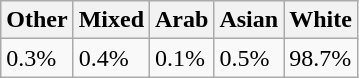<table class="wikitable">
<tr>
<th>Other</th>
<th>Mixed</th>
<th>Arab</th>
<th>Asian</th>
<th>White</th>
</tr>
<tr>
<td>0.3%</td>
<td>0.4%</td>
<td>0.1%</td>
<td>0.5%</td>
<td>98.7%</td>
</tr>
</table>
